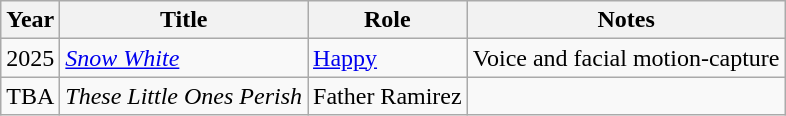<table class="wikitable sortable">
<tr>
<th>Year</th>
<th>Title</th>
<th>Role</th>
<th class="unsortable">Notes</th>
</tr>
<tr>
<td>2025</td>
<td><em><a href='#'>Snow White</a></em></td>
<td><a href='#'>Happy</a></td>
<td>Voice and facial motion-capture</td>
</tr>
<tr>
<td>TBA</td>
<td><em>These Little Ones Perish</em></td>
<td>Father Ramirez</td>
<td></td>
</tr>
</table>
